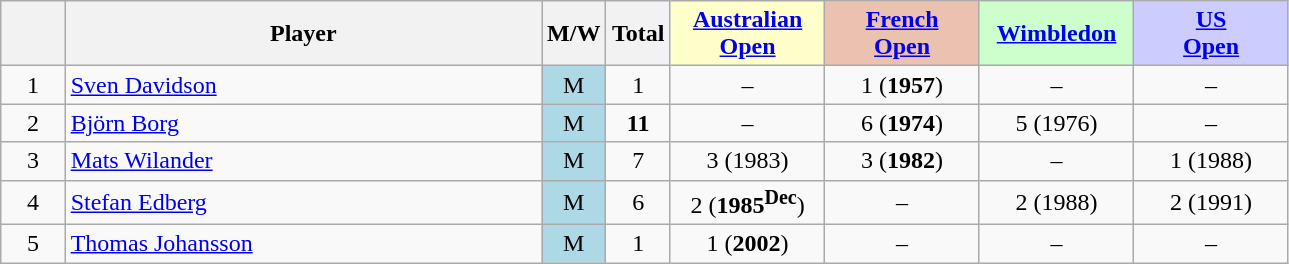<table class="wikitable mw-datatable sortable" style="text-align:center;">
<tr>
<th data-sort-type="number" width="5%"></th>
<th width="37%">Player</th>
<th width="5%">M/W</th>
<th data-sort-type="number" width="5%">Total</th>
<th style="background-color:#FFFFCC;" width="12%" data-sort-type="number"><a href='#'>Australian<br> Open</a></th>
<th style="background-color:#EBC2AF;" width="12%" data-sort-type="number"><a href='#'>French<br> Open</a></th>
<th style="background-color:#CCFFCC;" width="12%" data-sort-type="number"><a href='#'>Wimbledon</a></th>
<th style="background-color:#CCCCFF;" width="12%" data-sort-type="number"><a href='#'>US<br> Open</a></th>
</tr>
<tr>
<td>1</td>
<td style="text-align:left"><a href='#'>Sven Davidson</a></td>
<td style="background-color:lightblue;">M</td>
<td>1</td>
<td>–</td>
<td>1 (<strong>1957</strong>)</td>
<td>–</td>
<td>–</td>
</tr>
<tr>
<td>2</td>
<td style="text-align:left"><a href='#'>Björn Borg</a></td>
<td style="background-color:lightblue;">M</td>
<td><strong>11</strong></td>
<td>–</td>
<td>6 (<strong>1974</strong>)</td>
<td>5 (1976)</td>
<td>–</td>
</tr>
<tr>
<td>3</td>
<td style="text-align:left"><a href='#'>Mats Wilander</a></td>
<td style="background-color:lightblue;">M</td>
<td>7</td>
<td>3 (1983)</td>
<td>3 (<strong>1982</strong>)</td>
<td>–</td>
<td>1 (1988)</td>
</tr>
<tr>
<td>4</td>
<td style="text-align:left"><a href='#'>Stefan Edberg</a></td>
<td style="background-color:lightblue;">M</td>
<td>6</td>
<td>2 (<strong>1985<sup>Dec</sup></strong>)</td>
<td>–</td>
<td>2 (1988)</td>
<td>2 (1991)</td>
</tr>
<tr>
<td>5</td>
<td style="text-align:left"><a href='#'>Thomas Johansson</a></td>
<td style="background-color:lightblue;">M</td>
<td>1</td>
<td>1 (<strong>2002</strong>)</td>
<td>–</td>
<td>–</td>
<td>–</td>
</tr>
</table>
